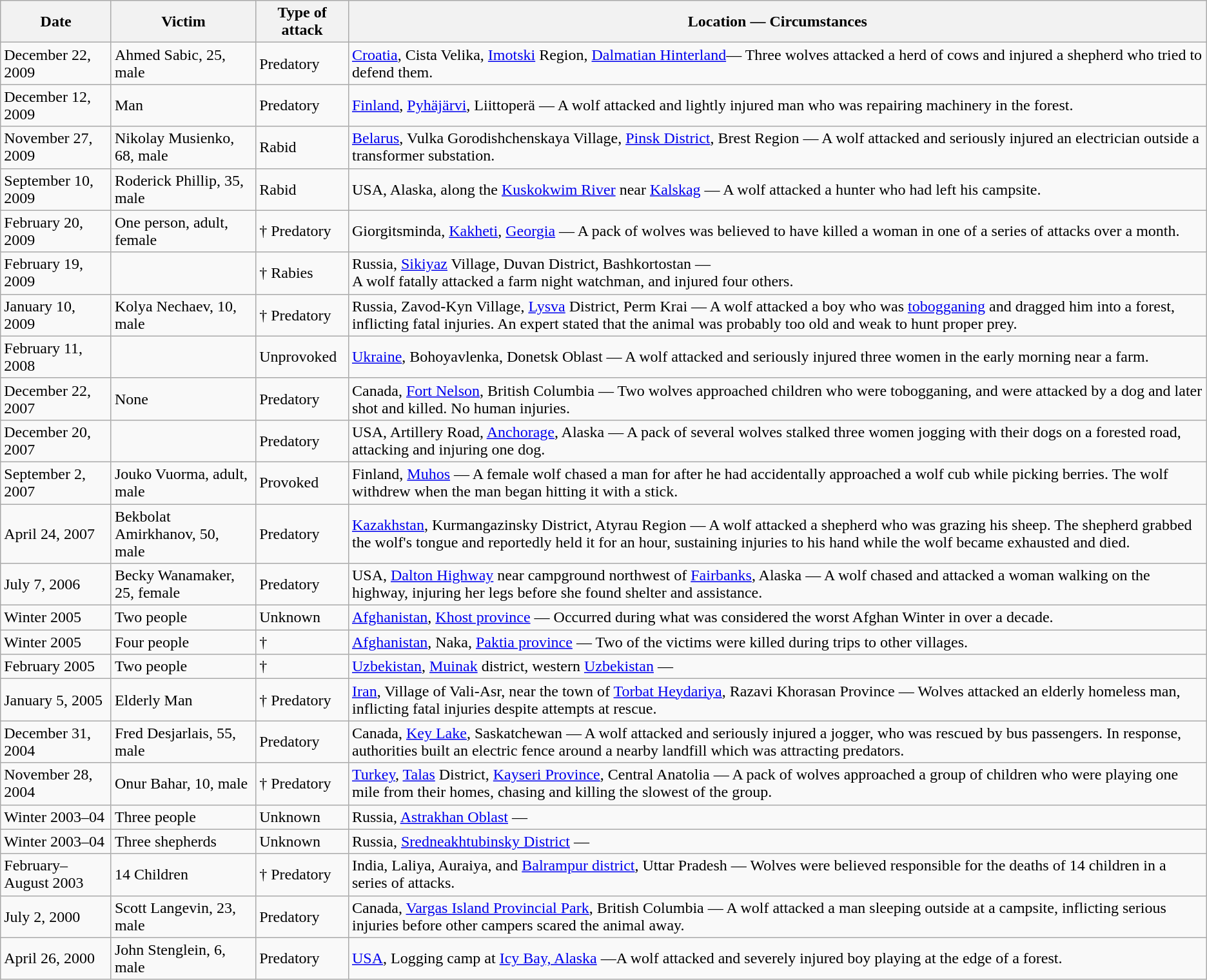<table class="wikitable sortable">
<tr>
<th>Date</th>
<th>Victim</th>
<th>Type of attack</th>
<th>Location — Circumstances</th>
</tr>
<tr>
<td>December 22, 2009</td>
<td>Ahmed Sabic, 25, male</td>
<td>Predatory</td>
<td><a href='#'>Croatia</a>, Cista Velika, <a href='#'>Imotski</a> Region, <a href='#'>Dalmatian Hinterland</a>— Three wolves attacked a herd of cows and injured a shepherd who tried to defend them.</td>
</tr>
<tr>
<td>December 12, 2009</td>
<td>Man</td>
<td>Predatory</td>
<td><a href='#'>Finland</a>, <a href='#'>Pyhäjärvi</a>, Liittoperä — A wolf attacked and lightly injured man who was repairing machinery in the forest.</td>
</tr>
<tr>
<td>November 27, 2009</td>
<td>Nikolay Musienko, 68, male</td>
<td>Rabid</td>
<td><a href='#'>Belarus</a>, Vulka Gorodishchenskaya Village, <a href='#'>Pinsk District</a>, Brest Region — A wolf attacked and seriously injured an electrician outside a transformer substation.</td>
</tr>
<tr>
<td>September 10, 2009</td>
<td>Roderick Phillip, 35, male</td>
<td>Rabid</td>
<td>USA, Alaska, along the <a href='#'>Kuskokwim River</a> near <a href='#'>Kalskag</a> — A wolf attacked a hunter who had left his campsite.</td>
</tr>
<tr>
<td>February 20, 2009</td>
<td>One person, adult, female</td>
<td>† Predatory</td>
<td>Giorgitsminda, <a href='#'>Kakheti</a>, <a href='#'>Georgia</a> — A pack of wolves was believed to have killed a woman in one of a series of attacks over a month.</td>
</tr>
<tr>
<td>February 19, 2009</td>
<td></td>
<td>† Rabies</td>
<td>Russia, <a href='#'>Sikiyaz</a> Village, Duvan District, Bashkortostan —<br>A wolf fatally attacked a farm night watchman, and injured four others.</td>
</tr>
<tr>
<td>January 10, 2009</td>
<td>Kolya Nechaev, 10, male</td>
<td>† Predatory</td>
<td>Russia, Zavod-Kyn Village, <a href='#'>Lysva</a> District, Perm Krai — A wolf attacked a boy who was <a href='#'>tobogganing</a> and dragged him into a forest, inflicting fatal injuries. An expert stated that the animal was probably too old and weak to hunt proper prey.</td>
</tr>
<tr>
<td>February 11, 2008</td>
<td></td>
<td>Unprovoked</td>
<td><a href='#'>Ukraine</a>, Bohoyavlenka, Donetsk Oblast — A wolf attacked and seriously injured three women in the early morning near a farm.</td>
</tr>
<tr>
<td>December 22, 2007</td>
<td>None</td>
<td>Predatory</td>
<td>Canada, <a href='#'>Fort Nelson</a>, British Columbia — Two wolves approached children who were tobogganing, and were attacked by a dog and later shot and killed.  No human injuries.</td>
</tr>
<tr>
<td>December 20, 2007</td>
<td></td>
<td>Predatory</td>
<td>USA, Artillery Road, <a href='#'>Anchorage</a>, Alaska — A pack of several wolves stalked three women jogging with their dogs on a forested road, attacking and injuring one dog.</td>
</tr>
<tr>
<td>September 2, 2007</td>
<td>Jouko Vuorma, adult, male</td>
<td>Provoked</td>
<td>Finland, <a href='#'>Muhos</a> — A female wolf chased a man for  after he had accidentally approached a wolf cub while picking berries. The wolf withdrew when the man began hitting it with a stick.</td>
</tr>
<tr>
<td>April 24, 2007</td>
<td>Bekbolat Amirkhanov, 50, male</td>
<td>Predatory</td>
<td><a href='#'>Kazakhstan</a>, Kurmangazinsky District, Atyrau Region — A wolf attacked a shepherd who was grazing his sheep. The shepherd grabbed the wolf's tongue and reportedly held it for an hour, sustaining injuries to his hand while the wolf became exhausted and died.</td>
</tr>
<tr>
<td>July 7, 2006</td>
<td>Becky Wanamaker, 25, female</td>
<td>Predatory</td>
<td>USA, <a href='#'>Dalton Highway</a> near campground northwest of <a href='#'>Fairbanks</a>, Alaska — A wolf chased and attacked a woman walking on the highway, injuring her legs before she found shelter and assistance.</td>
</tr>
<tr>
<td>Winter 2005</td>
<td>Two people</td>
<td>Unknown</td>
<td><a href='#'>Afghanistan</a>, <a href='#'>Khost province</a> — Occurred during what was considered the worst Afghan Winter in over a decade.</td>
</tr>
<tr>
<td>Winter 2005</td>
<td>Four people</td>
<td>†</td>
<td><a href='#'>Afghanistan</a>, Naka, <a href='#'>Paktia province</a> — Two of the victims were killed during trips to other villages.</td>
</tr>
<tr>
<td>February 2005</td>
<td>Two people</td>
<td>†</td>
<td><a href='#'>Uzbekistan</a>, <a href='#'>Muinak</a> district, western <a href='#'>Uzbekistan</a> — </td>
</tr>
<tr>
<td>January 5, 2005</td>
<td>Elderly Man</td>
<td>† Predatory</td>
<td><a href='#'>Iran</a>, Village of Vali-Asr, near the town of <a href='#'>Torbat Heydariya</a>, Razavi Khorasan Province — Wolves attacked an elderly homeless man, inflicting fatal injuries despite attempts at rescue.</td>
</tr>
<tr>
<td>December 31, 2004</td>
<td>Fred Desjarlais, 55, male</td>
<td>Predatory</td>
<td>Canada, <a href='#'>Key Lake</a>, Saskatchewan — A wolf attacked and seriously injured a jogger, who was rescued by bus passengers. In response, authorities built an electric fence around a nearby landfill which was attracting predators.</td>
</tr>
<tr>
<td>November 28, 2004</td>
<td>Onur Bahar, 10, male</td>
<td>† Predatory</td>
<td><a href='#'>Turkey</a>, <a href='#'>Talas</a> District, <a href='#'>Kayseri Province</a>, Central Anatolia — A pack of wolves approached a group of children who were playing one mile from their homes, chasing and killing the slowest of the group.</td>
</tr>
<tr>
<td>Winter 2003–04</td>
<td>Three people</td>
<td>Unknown</td>
<td>Russia, <a href='#'>Astrakhan Oblast</a> — </td>
</tr>
<tr>
<td>Winter 2003–04</td>
<td>Three shepherds</td>
<td>Unknown</td>
<td>Russia, <a href='#'>Sredneakhtubinsky District</a> — </td>
</tr>
<tr>
<td>February–August 2003</td>
<td>14 Children</td>
<td>† Predatory</td>
<td>India, Laliya, Auraiya, and <a href='#'>Balrampur district</a>, Uttar Pradesh — Wolves were believed responsible for the deaths of 14 children in a series of attacks.</td>
</tr>
<tr>
<td>July 2, 2000</td>
<td>Scott Langevin, 23, male</td>
<td>Predatory</td>
<td>Canada, <a href='#'>Vargas Island Provincial Park</a>, British Columbia — A wolf attacked a man sleeping outside at a campsite, inflicting serious injuries before other campers scared the animal away.</td>
</tr>
<tr>
<td>April 26, 2000</td>
<td>John Stenglein, 6, male</td>
<td>Predatory</td>
<td><a href='#'>USA</a>, Logging camp at <a href='#'>Icy Bay, Alaska</a> —A wolf attacked and severely injured boy playing at the edge of a forest.</td>
</tr>
</table>
